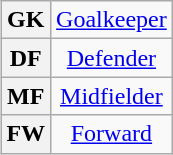<table class="wikitable plainrowheaders" style="text-align:center;margin-left:1em;float:right">
<tr>
<th>GK</th>
<td><a href='#'>Goalkeeper</a></td>
</tr>
<tr>
<th>DF</th>
<td><a href='#'>Defender</a></td>
</tr>
<tr>
<th>MF</th>
<td><a href='#'>Midfielder</a></td>
</tr>
<tr>
<th>FW</th>
<td><a href='#'>Forward</a></td>
</tr>
</table>
